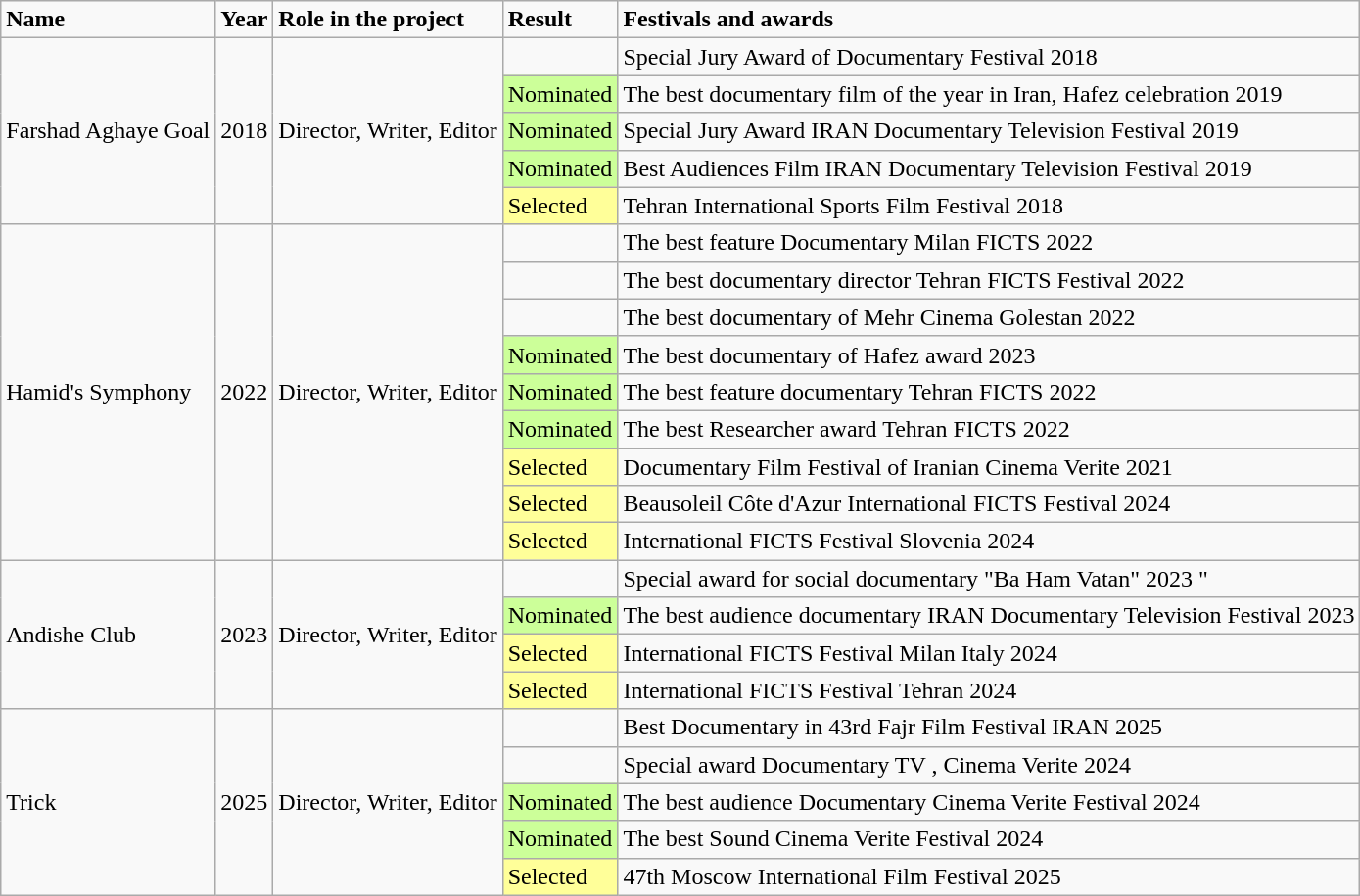<table class="wikitable">
<tr>
<td><strong>Name</strong></td>
<td><strong>Year</strong></td>
<td><strong>Role in the project</strong></td>
<td><strong>Result</strong></td>
<td><strong>Festivals and awards</strong></td>
</tr>
<tr>
<td rowspan="5">Farshad Aghaye Goal</td>
<td rowspan="5">2018</td>
<td rowspan="5">Director, Writer, Editor</td>
<td></td>
<td>Special Jury Award of Documentary Festival 2018 </td>
</tr>
<tr>
<td style="background:#ccff99;">Nominated</td>
<td>The best documentary film of the year in Iran, Hafez celebration 2019 </td>
</tr>
<tr>
<td style="background:#ccff99;">Nominated</td>
<td>Special Jury Award IRAN Documentary Television Festival 2019  </td>
</tr>
<tr>
<td style="background:#ccff99;">Nominated</td>
<td>Best Audiences Film IRAN Documentary Television Festival 2019  </td>
</tr>
<tr>
<td style="background:#ffff99;">Selected</td>
<td>Tehran International Sports Film Festival 2018 </td>
</tr>
<tr>
<td rowspan="9">Hamid's Symphony</td>
<td rowspan="9">2022</td>
<td rowspan="9">Director, Writer, Editor</td>
<td></td>
<td>The best feature Documentary  Milan FICTS  2022 </td>
</tr>
<tr>
<td></td>
<td>The best documentary director  Tehran FICTS Festival 2022</td>
</tr>
<tr>
<td></td>
<td>The best documentary of Mehr Cinema Golestan  2022 </td>
</tr>
<tr>
<td style="background:#ccff99;">Nominated</td>
<td>The best documentary of Hafez award 2023  </td>
</tr>
<tr>
<td style="background:#ccff99;">Nominated</td>
<td>The best feature documentary Tehran FICTS 2022 </td>
</tr>
<tr>
<td style="background:#ccff99;">Nominated</td>
<td>The best Researcher award  Tehran FICTS 2022  </td>
</tr>
<tr>
<td style="background:#ffff99;">Selected</td>
<td>Documentary Film Festival of Iranian Cinema Verite 2021   </td>
</tr>
<tr>
<td style="background:#ffff99;">Selected</td>
<td>Beausoleil Côte d'Azur International FICTS Festival 2024  </td>
</tr>
<tr>
<td style="background:#ffff99;">Selected</td>
<td>International FICTS Festival Slovenia 2024 </td>
</tr>
<tr>
<td rowspan="4">Andishe Club</td>
<td rowspan="4">2023</td>
<td rowspan="4">Director, Writer, Editor</td>
<td></td>
<td>Special award for social documentary "Ba Ham Vatan" 2023  " </td>
</tr>
<tr>
<td style="background:#ccff99;">Nominated</td>
<td>The best audience  documentary IRAN Documentary Television Festival 2023 </td>
</tr>
<tr>
<td style="background:#ffff99;">Selected</td>
<td>International FICTS Festival Milan Italy 2024 </td>
</tr>
<tr>
<td style="background:#ffff99;">Selected</td>
<td>International FICTS Festival Tehran 2024 </td>
</tr>
<tr>
<td rowspan="5">Trick</td>
<td rowspan="5">2025</td>
<td rowspan="5">Director, Writer, Editor</td>
<td></td>
<td>Best Documentary in 43rd Fajr Film Festival IRAN 2025 </td>
</tr>
<tr>
<td></td>
<td>Special award Documentary TV , Cinema Verite 2024 </td>
</tr>
<tr>
<td style="background:#ccff99;">Nominated</td>
<td>The best audience Documentary Cinema Verite Festival 2024 </td>
</tr>
<tr>
<td style="background:#ccff99;">Nominated</td>
<td>The best Sound Cinema Verite Festival 2024 </td>
</tr>
<tr>
<td style="background:#ffff99;">Selected</td>
<td>47th Moscow International Film Festival 2025 </td>
</tr>
</table>
